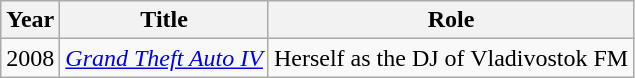<table class="wikitable sortable">
<tr>
<th>Year</th>
<th>Title</th>
<th>Role</th>
</tr>
<tr>
<td rowspan="2">2008</td>
<td><em><a href='#'>Grand Theft Auto IV</a></em></td>
<td>Herself as the DJ of Vladivostok FM</td>
</tr>
</table>
